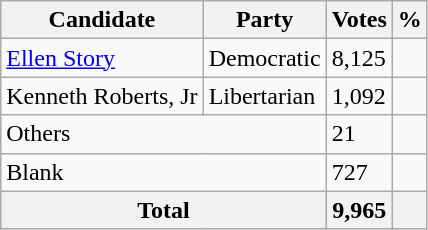<table class="wikitable">
<tr>
<th>Candidate</th>
<th>Party</th>
<th>Votes</th>
<th>%</th>
</tr>
<tr>
<td><a href='#'>Ellen Story</a></td>
<td>Democratic</td>
<td>8,125</td>
<td></td>
</tr>
<tr>
<td>Kenneth Roberts, Jr</td>
<td>Libertarian</td>
<td>1,092</td>
<td></td>
</tr>
<tr>
<td colspan = 2>Others</td>
<td>21</td>
<td></td>
</tr>
<tr>
<td colspan = 2>Blank</td>
<td>727</td>
<td></td>
</tr>
<tr>
<th colspan = 2>Total</th>
<th>9,965</th>
<th></th>
</tr>
</table>
